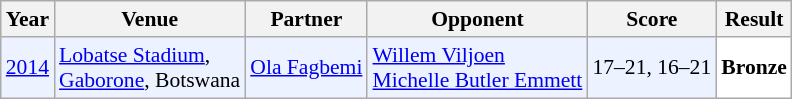<table class="sortable wikitable" style="font-size: 90%;">
<tr>
<th>Year</th>
<th>Venue</th>
<th>Partner</th>
<th>Opponent</th>
<th>Score</th>
<th>Result</th>
</tr>
<tr style="background:#ECF2FF">
<td align="center"><a href='#'>2014</a></td>
<td align="left"><a href='#'>Lobatse Stadium</a>,<br><a href='#'>Gaborone</a>, Botswana</td>
<td align="left"> <a href='#'>Ola Fagbemi</a></td>
<td align="left"> <a href='#'>Willem Viljoen</a><br> <a href='#'>Michelle Butler Emmett</a></td>
<td align="left">17–21, 16–21</td>
<td style="text-align:left; background:white"> <strong>Bronze</strong></td>
</tr>
</table>
